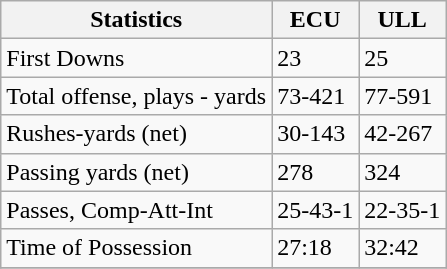<table class="wikitable">
<tr>
<th>Statistics</th>
<th>ECU</th>
<th>ULL</th>
</tr>
<tr>
<td>First Downs</td>
<td>23</td>
<td>25</td>
</tr>
<tr>
<td>Total offense, plays - yards</td>
<td>73-421</td>
<td>77-591</td>
</tr>
<tr>
<td>Rushes-yards (net)</td>
<td>30-143</td>
<td>42-267</td>
</tr>
<tr>
<td>Passing yards (net)</td>
<td>278</td>
<td>324</td>
</tr>
<tr>
<td>Passes, Comp-Att-Int</td>
<td>25-43-1</td>
<td>22-35-1</td>
</tr>
<tr>
<td>Time of Possession</td>
<td>27:18</td>
<td>32:42</td>
</tr>
<tr>
</tr>
</table>
